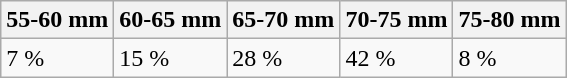<table class="wikitable">
<tr>
<th>55-60 mm</th>
<th>60-65 mm</th>
<th>65-70 mm</th>
<th>70-75 mm</th>
<th>75-80 mm</th>
</tr>
<tr>
<td>7 %</td>
<td>15 %</td>
<td>28 %</td>
<td>42 %</td>
<td>8 %</td>
</tr>
</table>
